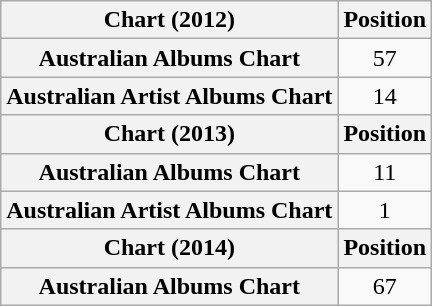<table class="wikitable sortable plainrowheaders" style="text-align:center">
<tr>
<th scope="col">Chart (2012)</th>
<th scope="col">Position</th>
</tr>
<tr>
<th scope="row">Australian Albums Chart</th>
<td>57</td>
</tr>
<tr>
<th scope="row">Australian Artist Albums Chart</th>
<td>14</td>
</tr>
<tr>
<th scope="col">Chart (2013)</th>
<th scope="col">Position</th>
</tr>
<tr>
<th scope="row">Australian Albums Chart</th>
<td>11</td>
</tr>
<tr>
<th scope="row">Australian Artist Albums Chart</th>
<td>1</td>
</tr>
<tr>
<th scope="col">Chart (2014)</th>
<th scope="col">Position</th>
</tr>
<tr>
<th scope="row">Australian Albums Chart</th>
<td>67</td>
</tr>
</table>
